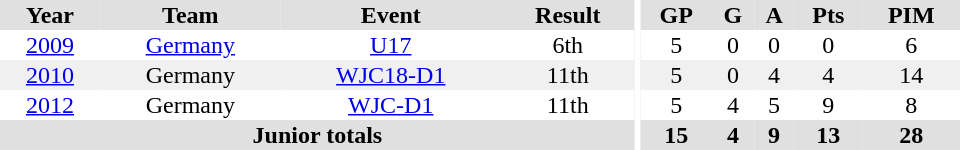<table border="0" cellpadding="1" cellspacing="0" ID="Table3" style="text-align:center; width:40em">
<tr ALIGN="center" bgcolor="#e0e0e0">
<th>Year</th>
<th>Team</th>
<th>Event</th>
<th>Result</th>
<th rowspan="99" bgcolor="#ffffff"></th>
<th>GP</th>
<th>G</th>
<th>A</th>
<th>Pts</th>
<th>PIM</th>
</tr>
<tr>
<td><a href='#'>2009</a></td>
<td><a href='#'>Germany</a></td>
<td><a href='#'>U17</a></td>
<td>6th</td>
<td>5</td>
<td>0</td>
<td>0</td>
<td>0</td>
<td>6</td>
</tr>
<tr bgcolor="#f0f0f0">
<td><a href='#'>2010</a></td>
<td>Germany</td>
<td><a href='#'>WJC18-D1</a></td>
<td>11th</td>
<td>5</td>
<td>0</td>
<td>4</td>
<td>4</td>
<td>14</td>
</tr>
<tr>
<td><a href='#'>2012</a></td>
<td>Germany</td>
<td><a href='#'>WJC-D1</a></td>
<td>11th</td>
<td>5</td>
<td>4</td>
<td>5</td>
<td>9</td>
<td>8</td>
</tr>
<tr bgcolor="#e0e0e0">
<th colspan="4">Junior totals</th>
<th>15</th>
<th>4</th>
<th>9</th>
<th>13</th>
<th>28</th>
</tr>
</table>
